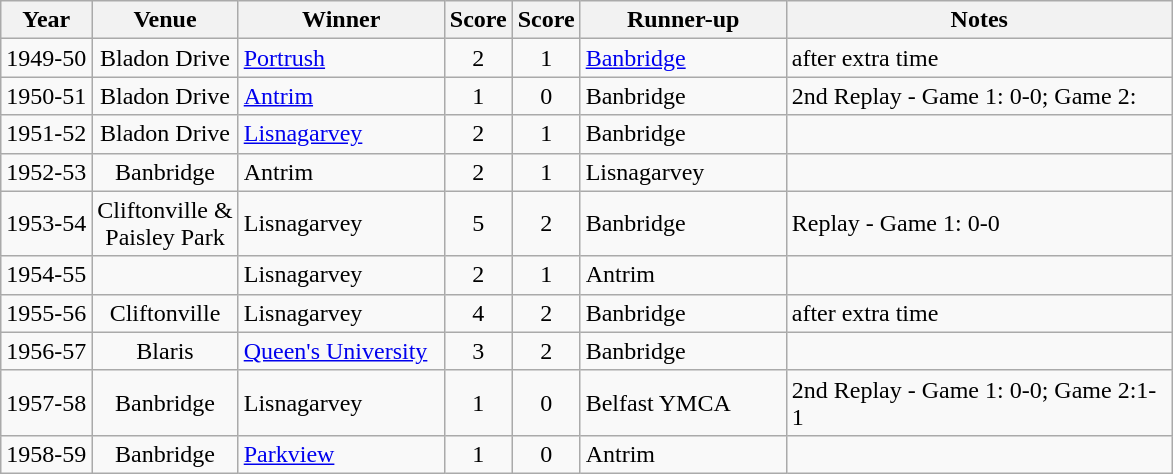<table class="wikitable">
<tr>
<th>Year</th>
<th>Venue</th>
<th width="130">Winner</th>
<th>Score</th>
<th>Score</th>
<th width="130">Runner-up</th>
<th width="250">Notes</th>
</tr>
<tr>
<td align="center">1949-50</td>
<td align="center">Bladon Drive</td>
<td><a href='#'>Portrush</a></td>
<td align="center">2</td>
<td align="center">1</td>
<td><a href='#'>Banbridge</a></td>
<td>after extra time</td>
</tr>
<tr>
<td align="center">1950-51</td>
<td align="center">Bladon Drive</td>
<td><a href='#'>Antrim</a></td>
<td align="center">1</td>
<td align="center">0</td>
<td>Banbridge</td>
<td>2nd Replay - Game 1: 0-0; Game 2:</td>
</tr>
<tr>
<td align="center">1951-52</td>
<td align="center">Bladon Drive</td>
<td><a href='#'>Lisnagarvey</a></td>
<td align="center">2</td>
<td align="center">1</td>
<td>Banbridge</td>
<td></td>
</tr>
<tr>
<td align="center">1952-53</td>
<td align="center">Banbridge</td>
<td>Antrim</td>
<td align="center">2</td>
<td align="center">1</td>
<td>Lisnagarvey</td>
<td></td>
</tr>
<tr>
<td align="center">1953-54</td>
<td align="center">Cliftonville &<br>Paisley Park</td>
<td>Lisnagarvey</td>
<td align="center">5</td>
<td align="center">2</td>
<td>Banbridge</td>
<td>Replay - Game 1: 0-0</td>
</tr>
<tr>
<td align="center">1954-55</td>
<td align="center"></td>
<td>Lisnagarvey</td>
<td align="center">2</td>
<td align="center">1</td>
<td>Antrim</td>
<td></td>
</tr>
<tr>
<td align="center">1955-56</td>
<td align="center">Cliftonville</td>
<td>Lisnagarvey</td>
<td align="center">4</td>
<td align="center">2</td>
<td>Banbridge</td>
<td>after extra time</td>
</tr>
<tr>
<td align="center">1956-57</td>
<td align="center">Blaris</td>
<td><a href='#'>Queen's University</a></td>
<td align="center">3</td>
<td align="center">2</td>
<td>Banbridge</td>
<td></td>
</tr>
<tr>
<td align="center">1957-58</td>
<td align="center">Banbridge</td>
<td>Lisnagarvey</td>
<td align="center">1</td>
<td align="center">0</td>
<td>Belfast YMCA</td>
<td>2nd Replay - Game 1: 0-0; Game 2:1-1</td>
</tr>
<tr>
<td align="center">1958-59</td>
<td align="center">Banbridge</td>
<td><a href='#'>Parkview</a></td>
<td align="center">1</td>
<td align="center">0</td>
<td>Antrim</td>
<td></td>
</tr>
</table>
